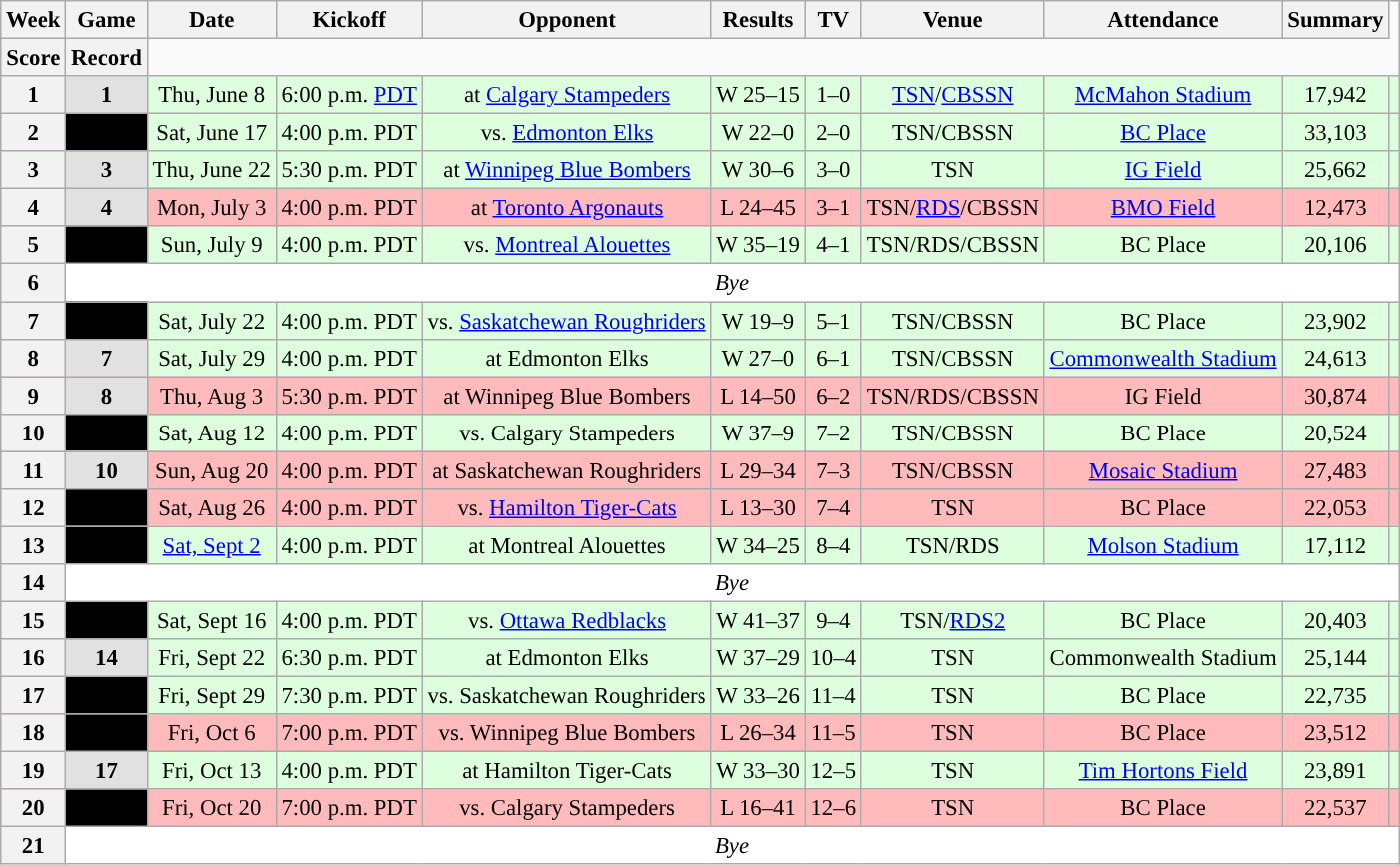<table class="wikitable" style="font-size: 95%;">
<tr>
<th scope="col">Week</th>
<th scope="col">Game</th>
<th scope="col">Date</th>
<th scope="col">Kickoff</th>
<th scope="col">Opponent</th>
<th scope="col">Results</th>
<th scope="col">TV</th>
<th scope="col">Venue</th>
<th scope="col">Attendance</th>
<th scope="col">Summary</th>
</tr>
<tr>
<th scope="col">Score</th>
<th scope="col">Record</th>
</tr>
<tr align="center" bgcolor="ddffdd">
<th align="center"><strong>1</strong></th>
<th style="text-align:center; background:#E1E1E1;"><span><strong>1</strong></span></th>
<td align="center">Thu, June 8</td>
<td align="center">6:00 p.m. <a href='#'>PDT</a></td>
<td align="center">at <a href='#'>Calgary Stampeders</a></td>
<td align="center">W 25–15</td>
<td align="center">1–0</td>
<td align="center"><a href='#'>TSN</a>/<a href='#'>CBSSN</a></td>
<td align="center"><a href='#'>McMahon Stadium</a></td>
<td align="center">17,942</td>
<td align="center"></td>
</tr>
<tr align="center" bgcolor="ddffdd">
<th align="center"><strong>2</strong></th>
<th style="text-align:center; background:black;"><span><strong>2</strong></span></th>
<td align="center">Sat, June 17</td>
<td align="center">4:00 p.m. PDT</td>
<td align="center">vs. <a href='#'>Edmonton Elks</a></td>
<td align="center">W 22–0</td>
<td align="center">2–0</td>
<td align="center">TSN/CBSSN</td>
<td align="center"><a href='#'>BC Place</a></td>
<td align="center">33,103</td>
<td align="center"></td>
</tr>
<tr align="center" bgcolor="ddffdd">
<th align="center"><strong>3</strong></th>
<th style="text-align:center; background:#E1E1E1;"><span><strong>3</strong></span></th>
<td align="center">Thu, June 22</td>
<td align="center">5:30 p.m. PDT</td>
<td align="center">at <a href='#'>Winnipeg Blue Bombers</a></td>
<td align="center">W 30–6</td>
<td align="center">3–0</td>
<td align="center">TSN</td>
<td align="center"><a href='#'>IG Field</a></td>
<td align="center">25,662</td>
<td align="center"></td>
</tr>
<tr align="center" bgcolor="ffbbbb">
<th align="center"><strong>4</strong></th>
<th style="text-align:center; background:#E1E1E1;"><span><strong>4</strong></span></th>
<td align="center">Mon, July 3</td>
<td align="center">4:00 p.m. PDT</td>
<td align="center">at <a href='#'>Toronto Argonauts</a></td>
<td align="center">L 24–45</td>
<td align="center">3–1</td>
<td align="center">TSN/<a href='#'>RDS</a>/CBSSN</td>
<td align="center"><a href='#'>BMO Field</a></td>
<td align="center">12,473</td>
<td align="center"></td>
</tr>
<tr align="center" bgcolor="ddffdd">
<th align="center"><strong>5</strong></th>
<th style="text-align:center; background:black;"><span><strong>5</strong></span></th>
<td align="center">Sun, July 9</td>
<td align="center">4:00 p.m. PDT</td>
<td align="center">vs. <a href='#'>Montreal Alouettes</a></td>
<td align="center">W 35–19</td>
<td align="center">4–1</td>
<td align="center">TSN/RDS/CBSSN</td>
<td align="center">BC Place</td>
<td align="center">20,106</td>
<td align="center"></td>
</tr>
<tr align="center" bgcolor="ffffff">
<th align="center"><strong>6</strong></th>
<td colspan=10 align="center" valign="middle"><em>Bye</em></td>
</tr>
<tr align="center" bgcolor="ddffdd">
<th align="center"><strong>7</strong></th>
<th style="text-align:center; background:black;"><span><strong>6</strong></span></th>
<td align="center">Sat, July 22</td>
<td align="center">4:00 p.m. PDT</td>
<td align="center">vs. <a href='#'>Saskatchewan Roughriders</a></td>
<td align="center">W 19–9</td>
<td align="center">5–1</td>
<td align="center">TSN/CBSSN</td>
<td align="center">BC Place</td>
<td align="center">23,902</td>
<td align="center"></td>
</tr>
<tr align="center" bgcolor="ddffdd">
<th align="center"><strong>8</strong></th>
<th style="text-align:center; background:#E1E1E1;"><span><strong>7</strong></span></th>
<td align="center">Sat, July 29</td>
<td align="center">4:00 p.m. PDT</td>
<td align="center">at Edmonton Elks</td>
<td align="center">W 27–0</td>
<td align="center">6–1</td>
<td align="center">TSN/CBSSN</td>
<td align="center"><a href='#'>Commonwealth Stadium</a></td>
<td align="center">24,613</td>
<td align="center"></td>
</tr>
<tr align="center" bgcolor="ffbbbb">
<th align="center"><strong>9</strong></th>
<th style="text-align:center; background:#E1E1E1;"><span><strong>8</strong></span></th>
<td align="center">Thu, Aug 3</td>
<td align="center">5:30 p.m. PDT</td>
<td align="center">at Winnipeg Blue Bombers</td>
<td align="center">L 14–50</td>
<td align="center">6–2</td>
<td align="center">TSN/RDS/CBSSN</td>
<td align="center">IG Field</td>
<td align="center">30,874</td>
<td align="center"></td>
</tr>
<tr align="center" bgcolor="ddffdd">
<th align="center"><strong>10</strong></th>
<th style="text-align:center; background:black;"><span><strong>9</strong></span></th>
<td align="center">Sat, Aug 12</td>
<td align="center">4:00 p.m. PDT</td>
<td align="center">vs. Calgary Stampeders</td>
<td align="center">W 37–9</td>
<td align="center">7–2</td>
<td align="center">TSN/CBSSN</td>
<td align="center">BC Place</td>
<td align="center">20,524</td>
<td align="center"></td>
</tr>
<tr align="center" bgcolor="ffbbbb">
<th align="center"><strong>11</strong></th>
<th style="text-align:center; background:#E1E1E1;"><span><strong>10</strong></span></th>
<td align="center">Sun, Aug 20</td>
<td align="center">4:00 p.m. PDT</td>
<td align="center">at Saskatchewan Roughriders</td>
<td align="center">L 29–34</td>
<td align="center">7–3</td>
<td align="center">TSN/CBSSN</td>
<td align="center"><a href='#'>Mosaic Stadium</a></td>
<td align="center">27,483</td>
<td align="center"></td>
</tr>
<tr align="center" bgcolor="ffbbbb">
<th align="center"><strong>12</strong></th>
<th style="text-align:center; background:black;"><span><strong>11</strong></span></th>
<td align="center">Sat, Aug 26</td>
<td align="center">4:00 p.m. PDT</td>
<td align="center">vs. <a href='#'>Hamilton Tiger-Cats</a></td>
<td align="center">L 13–30</td>
<td align="center">7–4</td>
<td align="center">TSN</td>
<td align="center">BC Place</td>
<td align="center">22,053</td>
<td align="center"></td>
</tr>
<tr align="center" bgcolor="ddffdd">
<th align="center"><strong>13</strong></th>
<th style="text-align:center; background:black;"><span><strong>12</strong></span></th>
<td align="center"><a href='#'>Sat, Sept 2</a></td>
<td align="center">4:00 p.m. PDT</td>
<td align="center">at Montreal Alouettes</td>
<td align="center">W 34–25</td>
<td align="center">8–4</td>
<td align="center">TSN/RDS</td>
<td align="center"><a href='#'>Molson Stadium</a></td>
<td align="center">17,112</td>
<td align="center"></td>
</tr>
<tr align="center" bgcolor="ffffff">
<th align="center"><strong>14</strong></th>
<td colspan=10 align="center" valign="middle"><em>Bye</em></td>
</tr>
<tr align="center" bgcolor="ddffdd">
<th align="center"><strong>15</strong></th>
<th style="text-align:center; background:black;"><span><strong>13</strong></span></th>
<td align="center">Sat, Sept 16</td>
<td align="center">4:00 p.m. PDT</td>
<td align="center">vs. <a href='#'>Ottawa Redblacks</a></td>
<td align="center">W 41–37</td>
<td align="center">9–4</td>
<td align="center">TSN/<a href='#'>RDS2</a></td>
<td align="center">BC Place</td>
<td align="center">20,403</td>
<td align="center"></td>
</tr>
<tr align="center" bgcolor="ddffdd">
<th align="center"><strong>16</strong></th>
<th style="text-align:center; background:#E1E1E1;"><span><strong>14</strong></span></th>
<td align="center">Fri, Sept 22</td>
<td align="center">6:30 p.m. PDT</td>
<td align="center">at Edmonton Elks</td>
<td align="center">W 37–29</td>
<td align="center">10–4</td>
<td align="center">TSN</td>
<td align="center">Commonwealth Stadium</td>
<td align="center">25,144</td>
<td align="center"></td>
</tr>
<tr align="center" bgcolor="ddffdd">
<th align="center"><strong>17</strong></th>
<th style="text-align:center; background:black;"><span><strong>15</strong></span></th>
<td align="center">Fri, Sept 29</td>
<td align="center">7:30 p.m. PDT</td>
<td align="center">vs. Saskatchewan Roughriders</td>
<td align="center">W 33–26</td>
<td align="center">11–4</td>
<td align="center">TSN</td>
<td align="center">BC Place</td>
<td align="center">22,735</td>
<td align="center"></td>
</tr>
<tr align="center" bgcolor="ffbbbb">
<th align="center"><strong>18</strong></th>
<th style="text-align:center; background:black;"><span><strong>16</strong></span></th>
<td align="center">Fri, Oct 6</td>
<td align="center">7:00 p.m. PDT</td>
<td align="center">vs. Winnipeg Blue Bombers</td>
<td align="center">L 26–34 </td>
<td align="center">11–5</td>
<td align="center">TSN</td>
<td align="center">BC Place</td>
<td align="center">23,512</td>
<td align="center"></td>
</tr>
<tr align="center" bgcolor="ddffdd">
<th align="center"><strong>19</strong></th>
<th style="text-align:center; background:#E1E1E1;"><span><strong>17</strong></span></th>
<td align="center">Fri, Oct 13</td>
<td align="center">4:00 p.m. PDT</td>
<td align="center">at Hamilton Tiger-Cats</td>
<td align="center">W 33–30</td>
<td align="center">12–5</td>
<td align="center">TSN</td>
<td align="center"><a href='#'>Tim Hortons Field</a></td>
<td align="center">23,891</td>
<td align="center"></td>
</tr>
<tr align="center" bgcolor="ffbbbb">
<th align="center"><strong>20</strong></th>
<th style="text-align:center; background:black;"><span><strong>18</strong></span></th>
<td align="center">Fri, Oct 20</td>
<td align="center">7:00 p.m. PDT</td>
<td align="center">vs. Calgary Stampeders</td>
<td align="center">L 16–41</td>
<td align="center">12–6</td>
<td align="center">TSN</td>
<td align="center">BC Place</td>
<td align="center">22,537</td>
<td align="center"></td>
</tr>
<tr align="center" bgcolor="ffffff">
<th align="center"><strong>21</strong></th>
<td colspan=10 align="center" valign="middle"><em>Bye</em></td>
</tr>
</table>
